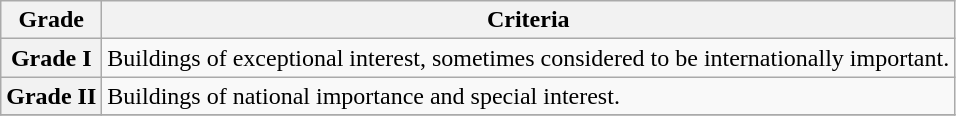<table class="wikitable" border="1">
<tr>
<th>Grade</th>
<th>Criteria</th>
</tr>
<tr>
<th>Grade I</th>
<td>Buildings of exceptional interest, sometimes considered to be internationally important.</td>
</tr>
<tr>
<th>Grade II</th>
<td>Buildings of national importance and special interest.</td>
</tr>
<tr>
</tr>
</table>
